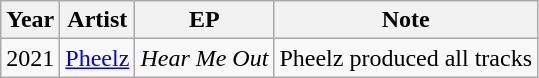<table class="wikitable">
<tr>
<th>Year</th>
<th>Artist</th>
<th>EP</th>
<th>Note</th>
</tr>
<tr>
<td>2021</td>
<td><a href='#'>Pheelz</a></td>
<td><em>Hear Me Out</em></td>
<td>Pheelz produced all tracks</td>
</tr>
</table>
